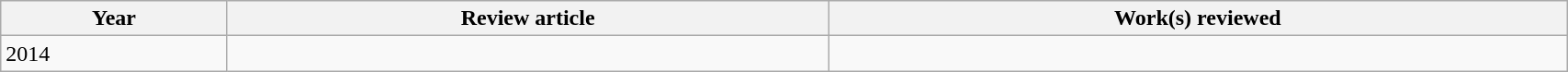<table class='wikitable sortable' width='90%'>
<tr>
<th>Year</th>
<th class='unsortable'>Review article</th>
<th class='unsortable'>Work(s) reviewed</th>
</tr>
<tr>
<td>2014</td>
<td></td>
<td></td>
</tr>
</table>
